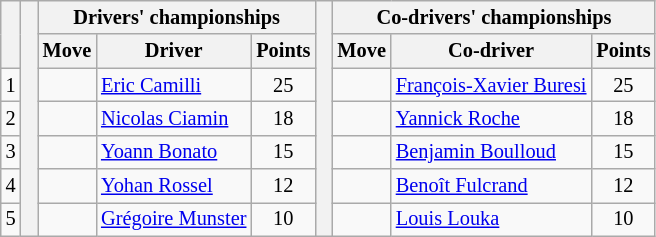<table class="wikitable" style="font-size:85%;">
<tr>
<th rowspan="2"></th>
<th rowspan="7" style="width:5px;"></th>
<th colspan="3">Drivers' championships</th>
<th rowspan="7" style="width:5px;"></th>
<th colspan="3">Co-drivers' championships</th>
</tr>
<tr>
<th>Move</th>
<th>Driver</th>
<th>Points</th>
<th>Move</th>
<th>Co-driver</th>
<th>Points</th>
</tr>
<tr>
<td align="center">1</td>
<td></td>
<td><a href='#'>Eric Camilli</a></td>
<td align="center">25</td>
<td></td>
<td nowrap><a href='#'>François-Xavier Buresi</a></td>
<td align="center">25</td>
</tr>
<tr>
<td align="center">2</td>
<td></td>
<td><a href='#'>Nicolas Ciamin</a></td>
<td align="center">18</td>
<td></td>
<td><a href='#'>Yannick Roche</a></td>
<td align="center">18</td>
</tr>
<tr>
<td align="center">3</td>
<td></td>
<td><a href='#'>Yoann Bonato</a></td>
<td align="center">15</td>
<td></td>
<td><a href='#'>Benjamin Boulloud</a></td>
<td align="center">15</td>
</tr>
<tr>
<td align="center">4</td>
<td></td>
<td><a href='#'>Yohan Rossel</a></td>
<td align="center">12</td>
<td></td>
<td><a href='#'>Benoît Fulcrand</a></td>
<td align="center">12</td>
</tr>
<tr>
<td align="center">5</td>
<td></td>
<td nowrap><a href='#'>Grégoire Munster</a></td>
<td align="center">10</td>
<td></td>
<td><a href='#'>Louis Louka</a></td>
<td align="center">10</td>
</tr>
</table>
